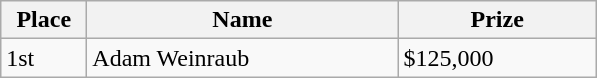<table class="wikitable">
<tr>
<th width="50">Place</th>
<th width="200">Name</th>
<th width="125">Prize</th>
</tr>
<tr>
<td>1st</td>
<td>Adam Weinraub</td>
<td>$125,000</td>
</tr>
</table>
